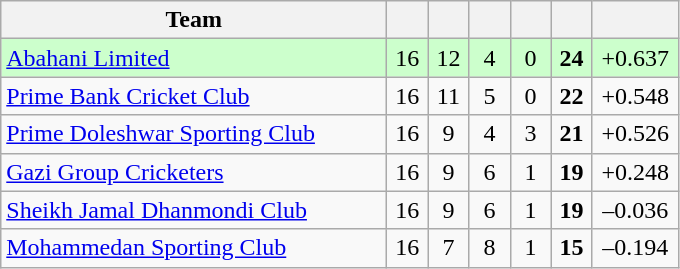<table class="wikitable" style="text-align:center">
<tr>
<th style="width:250px">Team</th>
<th width="20"></th>
<th width="20"></th>
<th width="20"></th>
<th width="20"></th>
<th width="20"></th>
<th width="50"></th>
</tr>
<tr style="background:#cfc">
<td style="text-align:left;"><a href='#'>Abahani Limited</a></td>
<td>16</td>
<td>12</td>
<td>4</td>
<td>0</td>
<td><strong>24</strong></td>
<td>+0.637</td>
</tr>
<tr>
<td style="text-align:left;"><a href='#'>Prime Bank Cricket Club</a></td>
<td>16</td>
<td>11</td>
<td>5</td>
<td>0</td>
<td><strong>22</strong></td>
<td>+0.548</td>
</tr>
<tr>
<td style="text-align:left;"><a href='#'>Prime Doleshwar Sporting Club</a></td>
<td>16</td>
<td>9</td>
<td>4</td>
<td>3</td>
<td><strong>21</strong></td>
<td>+0.526</td>
</tr>
<tr>
<td style="text-align:left;"><a href='#'>Gazi Group Cricketers</a></td>
<td>16</td>
<td>9</td>
<td>6</td>
<td>1</td>
<td><strong>19</strong></td>
<td>+0.248</td>
</tr>
<tr>
<td style="text-align:left;"><a href='#'>Sheikh Jamal Dhanmondi Club</a></td>
<td>16</td>
<td>9</td>
<td>6</td>
<td>1</td>
<td><strong>19</strong></td>
<td>–0.036</td>
</tr>
<tr>
<td style="text-align:left;"><a href='#'>Mohammedan Sporting Club</a></td>
<td>16</td>
<td>7</td>
<td>8</td>
<td>1</td>
<td><strong>15</strong></td>
<td>–0.194</td>
</tr>
</table>
